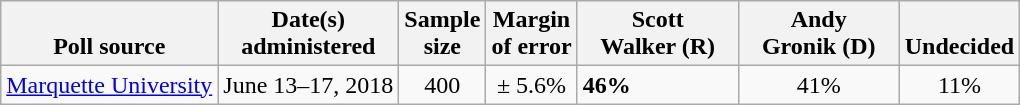<table class="wikitable">
<tr valign=bottom>
<th>Poll source</th>
<th>Date(s)<br>administered</th>
<th>Sample<br>size</th>
<th>Margin<br>of error</th>
<th style="width:100px;">Scott<br>Walker (R)</th>
<th style="width:100px;">Andy<br>Gronik (D)</th>
<th>Undecided</th>
</tr>
<tr>
<td><a href='#'>Marquette University</a></td>
<td align=center>June 13–17, 2018</td>
<td align=center>400</td>
<td align=center>± 5.6%</td>
<td><strong>46%</strong></td>
<td align=center>41%</td>
<td align=center>11%</td>
</tr>
</table>
